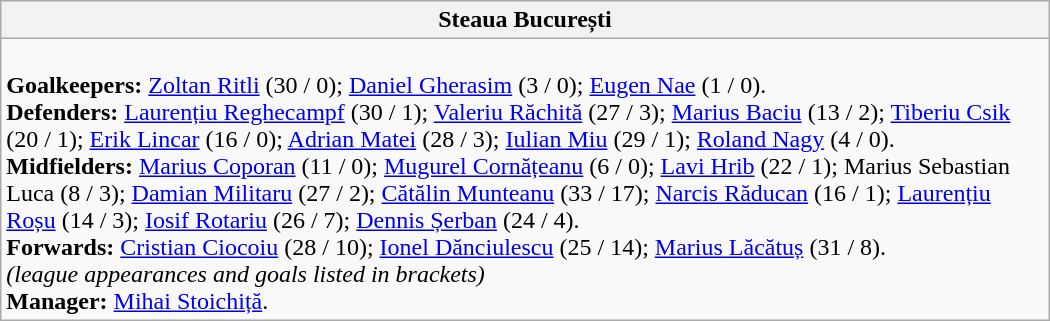<table class="wikitable" style="width:700px">
<tr>
<th>Steaua București</th>
</tr>
<tr>
<td><br><strong>Goalkeepers:</strong> <a href='#'>Zoltan Ritli</a> (30 / 0); <a href='#'>Daniel Gherasim</a> (3 / 0); <a href='#'>Eugen Nae</a> (1 / 0).<br>
<strong>Defenders:</strong> <a href='#'>Laurențiu Reghecampf</a> (30 / 1); <a href='#'>Valeriu Răchită</a> (27 / 3); <a href='#'>Marius Baciu</a> (13 / 2); <a href='#'>Tiberiu Csik</a> (20 / 1); <a href='#'>Erik Lincar</a> (16 / 0); <a href='#'>Adrian Matei</a> (28 / 3); <a href='#'>Iulian Miu</a> (29 / 1); <a href='#'>Roland Nagy</a> (4 / 0).<br>
<strong>Midfielders:</strong>  <a href='#'>Marius Coporan</a> (11 / 0); <a href='#'>Mugurel Cornățeanu</a> (6 / 0); <a href='#'>Lavi Hrib</a> (22 / 1); Marius Sebastian Luca (8 / 3); <a href='#'>Damian Militaru</a> (27 / 2); <a href='#'>Cătălin Munteanu</a> (33 / 17); <a href='#'>Narcis Răducan</a> (16 / 1); <a href='#'>Laurențiu Roșu</a> (14 / 3); <a href='#'>Iosif Rotariu</a> (26 / 7); <a href='#'>Dennis Șerban</a> (24 / 4).<br>
<strong>Forwards:</strong> <a href='#'>Cristian Ciocoiu</a> (28 / 10); <a href='#'>Ionel Dănciulescu</a> (25 / 14); <a href='#'>Marius Lăcătuș</a> (31 / 8).
<br><em>(league appearances and goals listed in brackets)</em><br><strong>Manager:</strong> <a href='#'>Mihai Stoichiță</a>.</td>
</tr>
</table>
